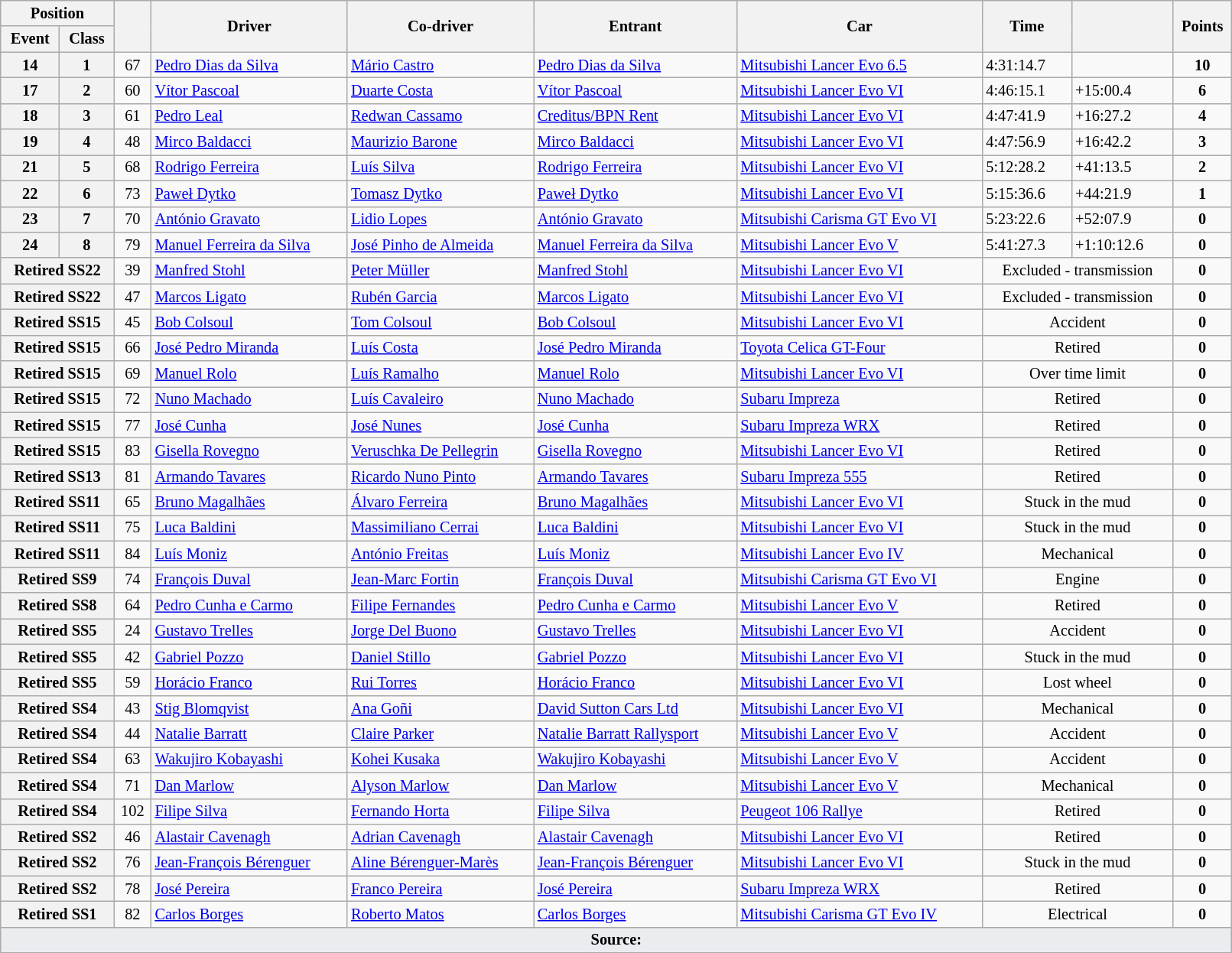<table class="wikitable" width=85% style="font-size: 85%;">
<tr>
<th colspan="2">Position</th>
<th rowspan="2"></th>
<th rowspan="2">Driver</th>
<th rowspan="2">Co-driver</th>
<th rowspan="2">Entrant</th>
<th rowspan="2">Car</th>
<th rowspan="2">Time</th>
<th rowspan="2"></th>
<th rowspan="2">Points</th>
</tr>
<tr>
<th>Event</th>
<th>Class</th>
</tr>
<tr>
<th>14</th>
<th>1</th>
<td align="center">67</td>
<td> <a href='#'>Pedro Dias da Silva</a></td>
<td> <a href='#'>Mário Castro</a></td>
<td> <a href='#'>Pedro Dias da Silva</a></td>
<td><a href='#'>Mitsubishi Lancer Evo 6.5</a></td>
<td>4:31:14.7</td>
<td></td>
<td align="center"><strong>10</strong></td>
</tr>
<tr>
<th>17</th>
<th>2</th>
<td align="center">60</td>
<td> <a href='#'>Vítor Pascoal</a></td>
<td> <a href='#'>Duarte Costa</a></td>
<td> <a href='#'>Vítor Pascoal</a></td>
<td><a href='#'>Mitsubishi Lancer Evo VI</a></td>
<td>4:46:15.1</td>
<td>+15:00.4</td>
<td align="center"><strong>6</strong></td>
</tr>
<tr>
<th>18</th>
<th>3</th>
<td align="center">61</td>
<td> <a href='#'>Pedro Leal</a></td>
<td> <a href='#'>Redwan Cassamo</a></td>
<td> <a href='#'>Creditus/BPN Rent</a></td>
<td><a href='#'>Mitsubishi Lancer Evo VI</a></td>
<td>4:47:41.9</td>
<td>+16:27.2</td>
<td align="center"><strong>4</strong></td>
</tr>
<tr>
<th>19</th>
<th>4</th>
<td align="center">48</td>
<td> <a href='#'>Mirco Baldacci</a></td>
<td> <a href='#'>Maurizio Barone</a></td>
<td> <a href='#'>Mirco Baldacci</a></td>
<td><a href='#'>Mitsubishi Lancer Evo VI</a></td>
<td>4:47:56.9</td>
<td>+16:42.2</td>
<td align="center"><strong>3</strong></td>
</tr>
<tr>
<th>21</th>
<th>5</th>
<td align="center">68</td>
<td> <a href='#'>Rodrigo Ferreira</a></td>
<td> <a href='#'>Luís Silva</a></td>
<td> <a href='#'>Rodrigo Ferreira</a></td>
<td><a href='#'>Mitsubishi Lancer Evo VI</a></td>
<td>5:12:28.2</td>
<td>+41:13.5</td>
<td align="center"><strong>2</strong></td>
</tr>
<tr>
<th>22</th>
<th>6</th>
<td align="center">73</td>
<td> <a href='#'>Paweł Dytko</a></td>
<td> <a href='#'>Tomasz Dytko</a></td>
<td> <a href='#'>Paweł Dytko</a></td>
<td><a href='#'>Mitsubishi Lancer Evo VI</a></td>
<td>5:15:36.6</td>
<td>+44:21.9</td>
<td align="center"><strong>1</strong></td>
</tr>
<tr>
<th>23</th>
<th>7</th>
<td align="center">70</td>
<td> <a href='#'>António Gravato</a></td>
<td> <a href='#'>Lidio Lopes</a></td>
<td> <a href='#'>António Gravato</a></td>
<td><a href='#'>Mitsubishi Carisma GT Evo VI</a></td>
<td>5:23:22.6</td>
<td>+52:07.9</td>
<td align="center"><strong>0</strong></td>
</tr>
<tr>
<th>24</th>
<th>8</th>
<td align="center">79</td>
<td> <a href='#'>Manuel Ferreira da Silva</a></td>
<td> <a href='#'>José Pinho de Almeida</a></td>
<td> <a href='#'>Manuel Ferreira da Silva</a></td>
<td><a href='#'>Mitsubishi Lancer Evo V</a></td>
<td>5:41:27.3</td>
<td>+1:10:12.6</td>
<td align="center"><strong>0</strong></td>
</tr>
<tr>
<th colspan="2">Retired SS22</th>
<td align="center">39</td>
<td> <a href='#'>Manfred Stohl</a></td>
<td> <a href='#'>Peter Müller</a></td>
<td> <a href='#'>Manfred Stohl</a></td>
<td><a href='#'>Mitsubishi Lancer Evo VI</a></td>
<td align="center" colspan="2">Excluded - transmission</td>
<td align="center"><strong>0</strong></td>
</tr>
<tr>
<th colspan="2">Retired SS22</th>
<td align="center">47</td>
<td> <a href='#'>Marcos Ligato</a></td>
<td> <a href='#'>Rubén Garcia</a></td>
<td> <a href='#'>Marcos Ligato</a></td>
<td><a href='#'>Mitsubishi Lancer Evo VI</a></td>
<td align="center" colspan="2">Excluded - transmission</td>
<td align="center"><strong>0</strong></td>
</tr>
<tr>
<th colspan="2">Retired SS15</th>
<td align="center">45</td>
<td> <a href='#'>Bob Colsoul</a></td>
<td> <a href='#'>Tom Colsoul</a></td>
<td> <a href='#'>Bob Colsoul</a></td>
<td><a href='#'>Mitsubishi Lancer Evo VI</a></td>
<td align="center" colspan="2">Accident</td>
<td align="center"><strong>0</strong></td>
</tr>
<tr>
<th colspan="2">Retired SS15</th>
<td align="center">66</td>
<td> <a href='#'>José Pedro Miranda</a></td>
<td> <a href='#'>Luís Costa</a></td>
<td> <a href='#'>José Pedro Miranda</a></td>
<td><a href='#'>Toyota Celica GT-Four</a></td>
<td align="center" colspan="2">Retired</td>
<td align="center"><strong>0</strong></td>
</tr>
<tr>
<th colspan="2">Retired SS15</th>
<td align="center">69</td>
<td> <a href='#'>Manuel Rolo</a></td>
<td> <a href='#'>Luís Ramalho</a></td>
<td> <a href='#'>Manuel Rolo</a></td>
<td><a href='#'>Mitsubishi Lancer Evo VI</a></td>
<td align="center" colspan="2">Over time limit</td>
<td align="center"><strong>0</strong></td>
</tr>
<tr>
<th colspan="2">Retired SS15</th>
<td align="center">72</td>
<td> <a href='#'>Nuno Machado</a></td>
<td> <a href='#'>Luís Cavaleiro</a></td>
<td> <a href='#'>Nuno Machado</a></td>
<td><a href='#'>Subaru Impreza</a></td>
<td align="center" colspan="2">Retired</td>
<td align="center"><strong>0</strong></td>
</tr>
<tr>
<th colspan="2">Retired SS15</th>
<td align="center">77</td>
<td> <a href='#'>José Cunha</a></td>
<td> <a href='#'>José Nunes</a></td>
<td> <a href='#'>José Cunha</a></td>
<td><a href='#'>Subaru Impreza WRX</a></td>
<td align="center" colspan="2">Retired</td>
<td align="center"><strong>0</strong></td>
</tr>
<tr>
<th colspan="2">Retired SS15</th>
<td align="center">83</td>
<td> <a href='#'>Gisella Rovegno</a></td>
<td> <a href='#'>Veruschka De Pellegrin</a></td>
<td> <a href='#'>Gisella Rovegno</a></td>
<td><a href='#'>Mitsubishi Lancer Evo VI</a></td>
<td align="center" colspan="2">Retired</td>
<td align="center"><strong>0</strong></td>
</tr>
<tr>
<th colspan="2">Retired SS13</th>
<td align="center">81</td>
<td> <a href='#'>Armando Tavares</a></td>
<td> <a href='#'>Ricardo Nuno Pinto</a></td>
<td> <a href='#'>Armando Tavares</a></td>
<td><a href='#'>Subaru Impreza 555</a></td>
<td align="center" colspan="2">Retired</td>
<td align="center"><strong>0</strong></td>
</tr>
<tr>
<th colspan="2">Retired SS11</th>
<td align="center">65</td>
<td> <a href='#'>Bruno Magalhães</a></td>
<td> <a href='#'>Álvaro Ferreira</a></td>
<td> <a href='#'>Bruno Magalhães</a></td>
<td><a href='#'>Mitsubishi Lancer Evo VI</a></td>
<td align="center" colspan="2">Stuck in the mud</td>
<td align="center"><strong>0</strong></td>
</tr>
<tr>
<th colspan="2">Retired SS11</th>
<td align="center">75</td>
<td> <a href='#'>Luca Baldini</a></td>
<td> <a href='#'>Massimiliano Cerrai</a></td>
<td> <a href='#'>Luca Baldini</a></td>
<td><a href='#'>Mitsubishi Lancer Evo VI</a></td>
<td align="center" colspan="2">Stuck in the mud</td>
<td align="center"><strong>0</strong></td>
</tr>
<tr>
<th colspan="2">Retired SS11</th>
<td align="center">84</td>
<td> <a href='#'>Luís Moniz</a></td>
<td> <a href='#'>António Freitas</a></td>
<td> <a href='#'>Luís Moniz</a></td>
<td><a href='#'>Mitsubishi Lancer Evo IV</a></td>
<td align="center" colspan="2">Mechanical</td>
<td align="center"><strong>0</strong></td>
</tr>
<tr>
<th colspan="2">Retired SS9</th>
<td align="center">74</td>
<td> <a href='#'>François Duval</a></td>
<td> <a href='#'>Jean-Marc Fortin</a></td>
<td> <a href='#'>François Duval</a></td>
<td><a href='#'>Mitsubishi Carisma GT Evo VI</a></td>
<td align="center" colspan="2">Engine</td>
<td align="center"><strong>0</strong></td>
</tr>
<tr>
<th colspan="2">Retired SS8</th>
<td align="center">64</td>
<td> <a href='#'>Pedro Cunha e Carmo</a></td>
<td> <a href='#'>Filipe Fernandes</a></td>
<td> <a href='#'>Pedro Cunha e Carmo</a></td>
<td><a href='#'>Mitsubishi Lancer Evo V</a></td>
<td align="center" colspan="2">Retired</td>
<td align="center"><strong>0</strong></td>
</tr>
<tr>
<th colspan="2">Retired SS5</th>
<td align="center">24</td>
<td> <a href='#'>Gustavo Trelles</a></td>
<td> <a href='#'>Jorge Del Buono</a></td>
<td> <a href='#'>Gustavo Trelles</a></td>
<td><a href='#'>Mitsubishi Lancer Evo VI</a></td>
<td align="center" colspan="2">Accident</td>
<td align="center"><strong>0</strong></td>
</tr>
<tr>
<th colspan="2">Retired SS5</th>
<td align="center">42</td>
<td> <a href='#'>Gabriel Pozzo</a></td>
<td> <a href='#'>Daniel Stillo</a></td>
<td> <a href='#'>Gabriel Pozzo</a></td>
<td><a href='#'>Mitsubishi Lancer Evo VI</a></td>
<td align="center" colspan="2">Stuck in the mud</td>
<td align="center"><strong>0</strong></td>
</tr>
<tr>
<th colspan="2">Retired SS5</th>
<td align="center">59</td>
<td> <a href='#'>Horácio Franco</a></td>
<td> <a href='#'>Rui Torres</a></td>
<td> <a href='#'>Horácio Franco</a></td>
<td><a href='#'>Mitsubishi Lancer Evo VI</a></td>
<td align="center" colspan="2">Lost wheel</td>
<td align="center"><strong>0</strong></td>
</tr>
<tr>
<th colspan="2">Retired SS4</th>
<td align="center">43</td>
<td> <a href='#'>Stig Blomqvist</a></td>
<td> <a href='#'>Ana Goñi</a></td>
<td> <a href='#'>David Sutton Cars Ltd</a></td>
<td><a href='#'>Mitsubishi Lancer Evo VI</a></td>
<td align="center" colspan="2">Mechanical</td>
<td align="center"><strong>0</strong></td>
</tr>
<tr>
<th colspan="2">Retired SS4</th>
<td align="center">44</td>
<td> <a href='#'>Natalie Barratt</a></td>
<td> <a href='#'>Claire Parker</a></td>
<td> <a href='#'>Natalie Barratt Rallysport</a></td>
<td><a href='#'>Mitsubishi Lancer Evo V</a></td>
<td align="center" colspan="2">Accident</td>
<td align="center"><strong>0</strong></td>
</tr>
<tr>
<th colspan="2">Retired SS4</th>
<td align="center">63</td>
<td> <a href='#'>Wakujiro Kobayashi</a></td>
<td> <a href='#'>Kohei Kusaka</a></td>
<td> <a href='#'>Wakujiro Kobayashi</a></td>
<td><a href='#'>Mitsubishi Lancer Evo V</a></td>
<td align="center" colspan="2">Accident</td>
<td align="center"><strong>0</strong></td>
</tr>
<tr>
<th colspan="2">Retired SS4</th>
<td align="center">71</td>
<td> <a href='#'>Dan Marlow</a></td>
<td> <a href='#'>Alyson Marlow</a></td>
<td> <a href='#'>Dan Marlow</a></td>
<td><a href='#'>Mitsubishi Lancer Evo V</a></td>
<td align="center" colspan="2">Mechanical</td>
<td align="center"><strong>0</strong></td>
</tr>
<tr>
<th colspan="2">Retired SS4</th>
<td align="center">102</td>
<td> <a href='#'>Filipe Silva</a></td>
<td> <a href='#'>Fernando Horta</a></td>
<td> <a href='#'>Filipe Silva</a></td>
<td><a href='#'>Peugeot 106 Rallye</a></td>
<td align="center" colspan="2">Retired</td>
<td align="center"><strong>0</strong></td>
</tr>
<tr>
<th colspan="2">Retired SS2</th>
<td align="center">46</td>
<td> <a href='#'>Alastair Cavenagh</a></td>
<td> <a href='#'>Adrian Cavenagh</a></td>
<td> <a href='#'>Alastair Cavenagh</a></td>
<td><a href='#'>Mitsubishi Lancer Evo VI</a></td>
<td align="center" colspan="2">Retired</td>
<td align="center"><strong>0</strong></td>
</tr>
<tr>
<th colspan="2">Retired SS2</th>
<td align="center">76</td>
<td> <a href='#'>Jean-François Bérenguer</a></td>
<td> <a href='#'>Aline Bérenguer-Marès</a></td>
<td> <a href='#'>Jean-François Bérenguer</a></td>
<td><a href='#'>Mitsubishi Lancer Evo VI</a></td>
<td align="center" colspan="2">Stuck in the mud</td>
<td align="center"><strong>0</strong></td>
</tr>
<tr>
<th colspan="2">Retired SS2</th>
<td align="center">78</td>
<td> <a href='#'>José Pereira</a></td>
<td> <a href='#'>Franco Pereira</a></td>
<td> <a href='#'>José Pereira</a></td>
<td><a href='#'>Subaru Impreza WRX</a></td>
<td align="center" colspan="2">Retired</td>
<td align="center"><strong>0</strong></td>
</tr>
<tr>
<th colspan="2">Retired SS1</th>
<td align="center">82</td>
<td> <a href='#'>Carlos Borges</a></td>
<td> <a href='#'>Roberto Matos</a></td>
<td> <a href='#'>Carlos Borges</a></td>
<td><a href='#'>Mitsubishi Carisma GT Evo IV</a></td>
<td align="center" colspan="2">Electrical</td>
<td align="center"><strong>0</strong></td>
</tr>
<tr>
<td style="background-color:#EAECF0; text-align:center" colspan="10"><strong>Source:</strong></td>
</tr>
<tr>
</tr>
</table>
